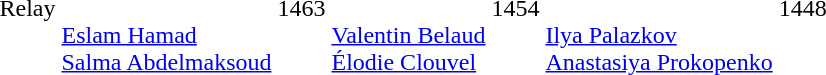<table>
<tr style="vertical-align:top;">
<td>Relay</td>
<td><br><a href='#'>Eslam Hamad</a><br><a href='#'>Salma Abdelmaksoud</a></td>
<td>1463</td>
<td><br><a href='#'>Valentin Belaud</a><br><a href='#'>Élodie Clouvel</a></td>
<td>1454</td>
<td><br><a href='#'>Ilya Palazkov</a><br><a href='#'>Anastasiya Prokopenko</a></td>
<td>1448</td>
</tr>
</table>
